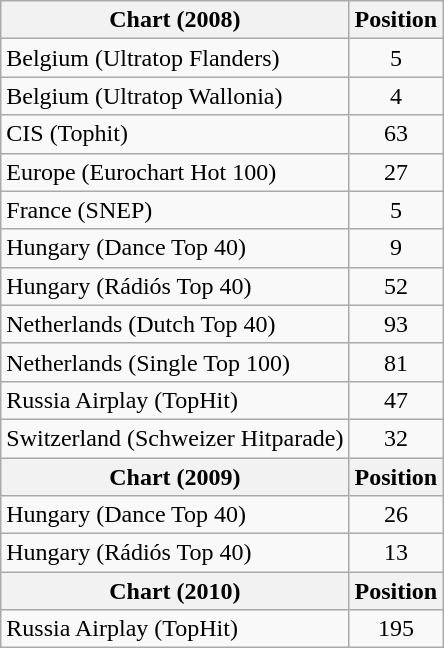<table class="wikitable sortable">
<tr>
<th>Chart (2008)</th>
<th>Position</th>
</tr>
<tr>
<td>Belgium (Ultratop Flanders)</td>
<td align="center">5</td>
</tr>
<tr>
<td>Belgium (Ultratop Wallonia)</td>
<td align="center">4</td>
</tr>
<tr>
<td>CIS (Tophit)</td>
<td align="center">63</td>
</tr>
<tr>
<td>Europe (Eurochart Hot 100)</td>
<td align="center">27</td>
</tr>
<tr>
<td>France (SNEP)</td>
<td align="center">5</td>
</tr>
<tr>
<td>Hungary (Dance Top 40)</td>
<td align="center">9</td>
</tr>
<tr>
<td>Hungary (Rádiós Top 40)</td>
<td align="center">52</td>
</tr>
<tr>
<td>Netherlands (Dutch Top 40)</td>
<td align="center">93</td>
</tr>
<tr>
<td>Netherlands (Single Top 100)</td>
<td align="center">81</td>
</tr>
<tr>
<td>Russia Airplay (TopHit)</td>
<td align="center">47</td>
</tr>
<tr>
<td>Switzerland (Schweizer Hitparade)</td>
<td align="center">32</td>
</tr>
<tr>
<th>Chart (2009)</th>
<th>Position</th>
</tr>
<tr>
<td>Hungary (Dance Top 40)</td>
<td align="center">26</td>
</tr>
<tr>
<td>Hungary (Rádiós Top 40)</td>
<td align="center">13</td>
</tr>
<tr>
<th>Chart (2010)</th>
<th>Position</th>
</tr>
<tr>
<td>Russia Airplay (TopHit)</td>
<td align="center">195</td>
</tr>
</table>
